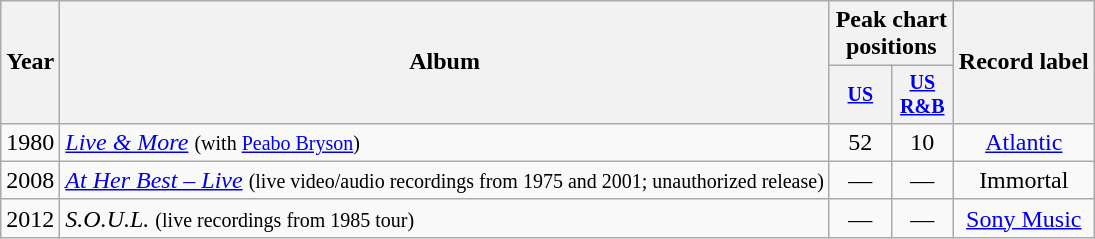<table class="wikitable" style="text-align:center;">
<tr>
<th rowspan="2">Year</th>
<th rowspan="2">Album</th>
<th colspan="2">Peak chart positions</th>
<th rowspan="2">Record label</th>
</tr>
<tr style="font-size:smaller;">
<th width="35"><a href='#'>US</a><br></th>
<th width="35"><a href='#'>US<br>R&B</a><br></th>
</tr>
<tr>
<td>1980</td>
<td align="left"><em><a href='#'>Live & More</a></em> <small>(with <a href='#'>Peabo Bryson</a>)</small></td>
<td>52</td>
<td>10</td>
<td rowspan="1"><a href='#'>Atlantic</a></td>
</tr>
<tr>
<td>2008</td>
<td align="left"><em><a href='#'>At Her Best – Live</a></em> <small> (live video/audio recordings from 1975 and 2001; unauthorized release)</small></td>
<td>—</td>
<td>—</td>
<td rowspan="1">Immortal</td>
</tr>
<tr>
<td>2012</td>
<td align="left"><em>S.O.U.L.</em> <small> (live recordings from 1985 tour)</small></td>
<td>—</td>
<td>—</td>
<td rowspan="1"><a href='#'>Sony Music</a></td>
</tr>
</table>
